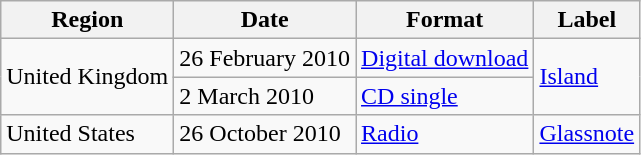<table class="wikitable">
<tr>
<th>Region</th>
<th>Date</th>
<th>Format</th>
<th>Label</th>
</tr>
<tr>
<td rowspan=2>United Kingdom</td>
<td>26 February 2010</td>
<td><a href='#'>Digital download</a></td>
<td rowspan=2><a href='#'>Island</a></td>
</tr>
<tr>
<td>2 March 2010</td>
<td><a href='#'>CD single</a></td>
</tr>
<tr>
<td rowspan=1>United States</td>
<td>26 October 2010</td>
<td><a href='#'>Radio</a></td>
<td rowspan=1><a href='#'>Glassnote</a></td>
</tr>
</table>
